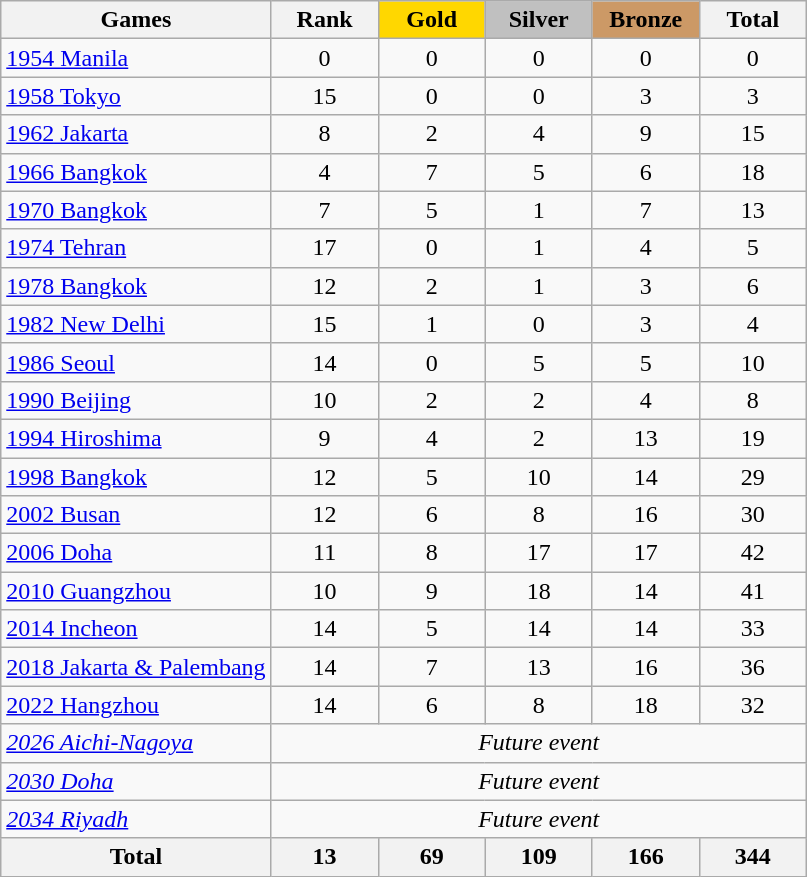<table class="wikitable sortable" style="margin-top:0em; text-align:center; font-size:100%;">
<tr>
<th>Games</th>
<th style="width:4em;">Rank</th>
<th style="background:gold; width:4em;"><strong>Gold</strong></th>
<th style="background:silver; width:4em;"><strong>Silver</strong></th>
<th style="background:#cc9966; width:4em;"><strong>Bronze</strong></th>
<th style="width:4em;">Total</th>
</tr>
<tr>
<td align=left><a href='#'>1954 Manila</a></td>
<td>0</td>
<td>0</td>
<td>0</td>
<td>0</td>
<td>0</td>
</tr>
<tr>
<td align=left><a href='#'>1958 Tokyo</a></td>
<td>15</td>
<td>0</td>
<td>0</td>
<td>3</td>
<td>3</td>
</tr>
<tr>
<td align=left><a href='#'>1962 Jakarta</a></td>
<td>8</td>
<td>2</td>
<td>4</td>
<td>9</td>
<td>15</td>
</tr>
<tr>
<td align=left><a href='#'>1966 Bangkok</a></td>
<td>4</td>
<td>7</td>
<td>5</td>
<td>6</td>
<td>18</td>
</tr>
<tr>
<td align=left><a href='#'>1970 Bangkok</a></td>
<td>7</td>
<td>5</td>
<td>1</td>
<td>7</td>
<td>13</td>
</tr>
<tr>
<td align=left><a href='#'>1974 Tehran</a></td>
<td>17</td>
<td>0</td>
<td>1</td>
<td>4</td>
<td>5</td>
</tr>
<tr>
<td align=left><a href='#'>1978 Bangkok</a></td>
<td>12</td>
<td>2</td>
<td>1</td>
<td>3</td>
<td>6</td>
</tr>
<tr>
<td align=left><a href='#'>1982 New Delhi</a></td>
<td>15</td>
<td>1</td>
<td>0</td>
<td>3</td>
<td>4</td>
</tr>
<tr>
<td align=left><a href='#'>1986 Seoul</a></td>
<td>14</td>
<td>0</td>
<td>5</td>
<td>5</td>
<td>10</td>
</tr>
<tr>
<td align=left><a href='#'>1990 Beijing</a></td>
<td>10</td>
<td>2</td>
<td>2</td>
<td>4</td>
<td>8</td>
</tr>
<tr>
<td align=left><a href='#'>1994 Hiroshima</a></td>
<td>9</td>
<td>4</td>
<td>2</td>
<td>13</td>
<td>19</td>
</tr>
<tr>
<td align=left><a href='#'>1998 Bangkok</a></td>
<td>12</td>
<td>5</td>
<td>10</td>
<td>14</td>
<td>29</td>
</tr>
<tr>
<td align=left><a href='#'>2002 Busan</a></td>
<td>12</td>
<td>6</td>
<td>8</td>
<td>16</td>
<td>30</td>
</tr>
<tr>
<td align=left><a href='#'>2006 Doha</a></td>
<td>11</td>
<td>8</td>
<td>17</td>
<td>17</td>
<td>42</td>
</tr>
<tr>
<td align=left><a href='#'>2010 Guangzhou</a></td>
<td>10</td>
<td>9</td>
<td>18</td>
<td>14</td>
<td>41</td>
</tr>
<tr>
<td align=left><a href='#'>2014 Incheon</a></td>
<td>14</td>
<td>5</td>
<td>14</td>
<td>14</td>
<td>33</td>
</tr>
<tr>
<td align=left><a href='#'>2018 Jakarta & Palembang</a></td>
<td>14</td>
<td>7</td>
<td>13</td>
<td>16</td>
<td>36</td>
</tr>
<tr>
<td align=left><a href='#'>2022 Hangzhou</a></td>
<td>14</td>
<td>6</td>
<td>8</td>
<td>18</td>
<td>32</td>
</tr>
<tr>
<td align=left><em><a href='#'>2026 Aichi-Nagoya</a></em></td>
<td colspan=5><em>Future event</em></td>
</tr>
<tr>
<td align=left><em><a href='#'>2030 Doha</a></em></td>
<td colspan=5><em>Future event</em></td>
</tr>
<tr>
<td align=left><em><a href='#'>2034 Riyadh</a></em></td>
<td colspan=5><em>Future event</em></td>
</tr>
<tr>
<th>Total</th>
<th>13</th>
<th>69</th>
<th>109</th>
<th>166</th>
<th>344</th>
</tr>
</table>
